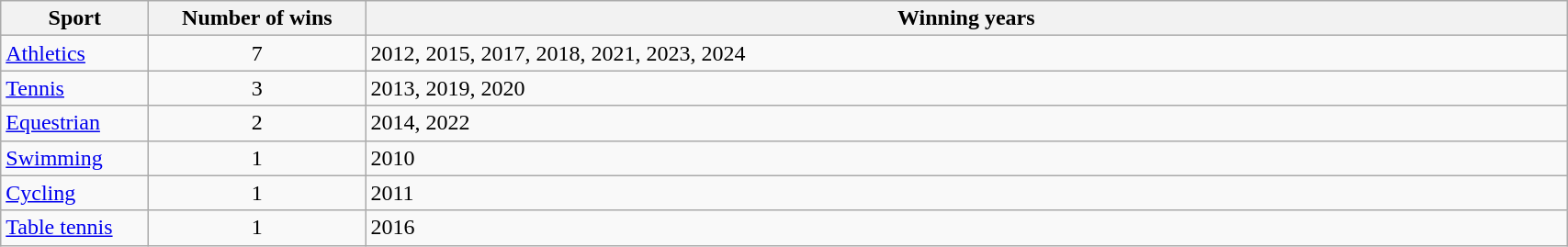<table class="wikitable sortable"  style="width:90%">
<tr>
<th width=100>Sport</th>
<th width=150>Number of wins</th>
<th class="unsortable">Winning years</th>
</tr>
<tr>
<td><a href='#'>Athletics</a></td>
<td style="text-align:center;">7</td>
<td>2012, 2015, 2017, 2018, 2021, 2023, 2024</td>
</tr>
<tr>
<td><a href='#'>Tennis</a></td>
<td style="text-align:center;">3</td>
<td>2013, 2019, 2020</td>
</tr>
<tr>
<td><a href='#'>Equestrian</a></td>
<td style="text-align:center;">2</td>
<td>2014, 2022</td>
</tr>
<tr>
<td><a href='#'>Swimming</a></td>
<td style="text-align:center;">1</td>
<td>2010</td>
</tr>
<tr>
<td><a href='#'>Cycling</a></td>
<td style="text-align:center;">1</td>
<td>2011</td>
</tr>
<tr>
<td><a href='#'>Table tennis</a></td>
<td style="text-align:center;">1</td>
<td>2016</td>
</tr>
</table>
